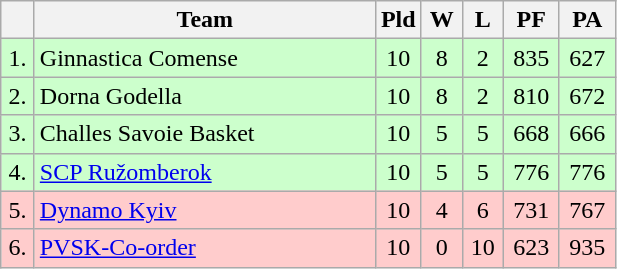<table class=wikitable style="text-align:center">
<tr>
<th width=15></th>
<th width=220>Team</th>
<th width=20>Pld</th>
<th width=20>W</th>
<th width=20>L</th>
<th width=30>PF</th>
<th width=30>PA</th>
</tr>
<tr style="background: #ccffcc;">
<td>1.</td>
<td align=left> Ginnastica Comense</td>
<td>10</td>
<td>8</td>
<td>2</td>
<td>835</td>
<td>627</td>
</tr>
<tr style="background: #ccffcc;">
<td>2.</td>
<td align=left> Dorna Godella</td>
<td>10</td>
<td>8</td>
<td>2</td>
<td>810</td>
<td>672</td>
</tr>
<tr style="background: #ccffcc;">
<td>3.</td>
<td align=left> Challes Savoie Basket</td>
<td>10</td>
<td>5</td>
<td>5</td>
<td>668</td>
<td>666</td>
</tr>
<tr style="background: #ccffcc;">
<td>4.</td>
<td align=left> <a href='#'>SCP Ružomberok</a></td>
<td>10</td>
<td>5</td>
<td>5</td>
<td>776</td>
<td>776</td>
</tr>
<tr style="background: #ffcccc;">
<td>5.</td>
<td align=left> <a href='#'>Dynamo Kyiv</a></td>
<td>10</td>
<td>4</td>
<td>6</td>
<td>731</td>
<td>767</td>
</tr>
<tr style="background: #ffcccc;">
<td>6.</td>
<td align=left> <a href='#'>PVSK-Co-order</a></td>
<td>10</td>
<td>0</td>
<td>10</td>
<td>623</td>
<td>935</td>
</tr>
</table>
